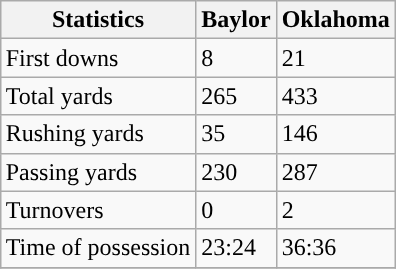<table class="wikitable" style="float: right;">
<tr>
<th>Statistics</th>
<th>Baylor</th>
<th>Oklahoma</th>
</tr>
<tr>
<td>First downs</td>
<td>8</td>
<td>21</td>
</tr>
<tr>
<td>Total yards</td>
<td>265</td>
<td>433</td>
</tr>
<tr>
<td>Rushing yards</td>
<td>35</td>
<td>146</td>
</tr>
<tr>
<td>Passing yards</td>
<td>230</td>
<td>287</td>
</tr>
<tr>
<td>Turnovers</td>
<td>0</td>
<td>2</td>
</tr>
<tr>
<td>Time of possession</td>
<td>23:24</td>
<td>36:36</td>
</tr>
<tr>
</tr>
</table>
